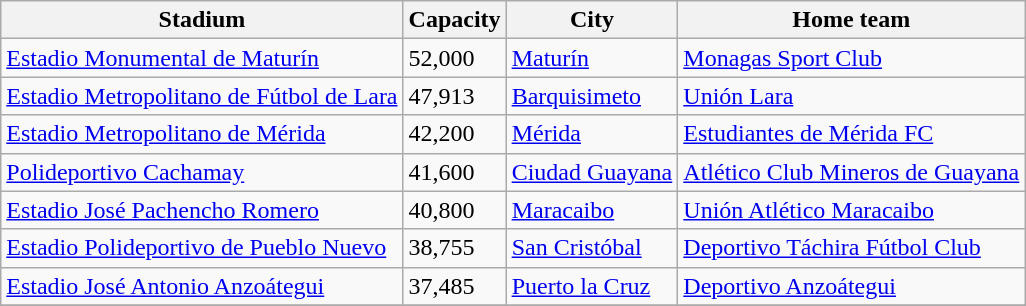<table class="wikitable sortable">
<tr>
<th>Stadium</th>
<th>Capacity</th>
<th>City</th>
<th>Home team</th>
</tr>
<tr>
<td><a href='#'>Estadio Monumental de Maturín</a></td>
<td>52,000</td>
<td><a href='#'>Maturín</a></td>
<td><a href='#'>Monagas Sport Club</a></td>
</tr>
<tr>
<td><a href='#'>Estadio Metropolitano de Fútbol de Lara</a></td>
<td>47,913</td>
<td><a href='#'>Barquisimeto</a></td>
<td><a href='#'>Unión Lara</a></td>
</tr>
<tr>
<td><a href='#'>Estadio Metropolitano de Mérida</a></td>
<td>42,200</td>
<td><a href='#'>Mérida</a></td>
<td><a href='#'>Estudiantes de Mérida FC</a></td>
</tr>
<tr>
<td><a href='#'>Polideportivo Cachamay</a></td>
<td>41,600</td>
<td><a href='#'>Ciudad Guayana</a></td>
<td><a href='#'>Atlético Club Mineros de Guayana</a></td>
</tr>
<tr>
<td><a href='#'>Estadio José Pachencho Romero</a></td>
<td>40,800</td>
<td><a href='#'>Maracaibo</a></td>
<td><a href='#'>Unión Atlético Maracaibo</a></td>
</tr>
<tr>
<td><a href='#'>Estadio Polideportivo de Pueblo Nuevo</a></td>
<td>38,755</td>
<td><a href='#'>San Cristóbal</a></td>
<td><a href='#'>Deportivo Táchira Fútbol Club</a></td>
</tr>
<tr>
<td><a href='#'>Estadio José Antonio Anzoátegui</a></td>
<td>37,485</td>
<td><a href='#'>Puerto la Cruz</a></td>
<td><a href='#'>Deportivo Anzoátegui</a></td>
</tr>
<tr>
</tr>
</table>
